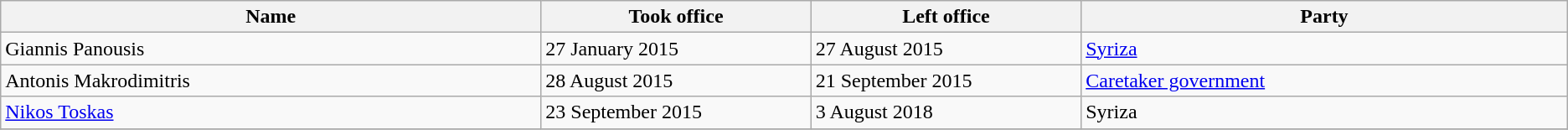<table class="wikitable">
<tr>
<th width="20%">Name</th>
<th width="10%">Took office</th>
<th width="10%">Left office</th>
<th width="18%">Party</th>
</tr>
<tr>
<td>Giannis Panousis</td>
<td>27 January 2015</td>
<td>27 August 2015</td>
<td><a href='#'>Syriza</a></td>
</tr>
<tr>
<td>Antonis Makrodimitris</td>
<td>28 August 2015</td>
<td>21 September 2015</td>
<td><a href='#'>Caretaker government</a></td>
</tr>
<tr>
<td><a href='#'>Nikos Toskas</a></td>
<td>23 September 2015</td>
<td>3 August 2018</td>
<td>Syriza</td>
</tr>
<tr>
</tr>
</table>
